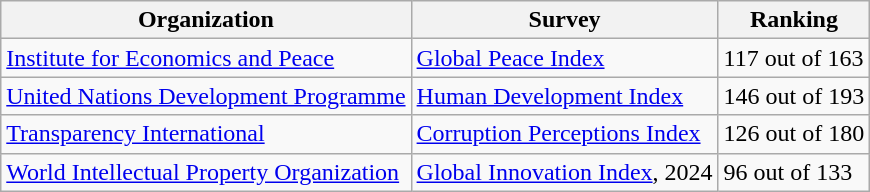<table class="wikitable">
<tr>
<th>Organization</th>
<th>Survey</th>
<th>Ranking</th>
</tr>
<tr>
<td><a href='#'>Institute for Economics and Peace</a></td>
<td><a href='#'>Global Peace Index</a></td>
<td>117 out of 163</td>
</tr>
<tr>
<td><a href='#'>United Nations Development Programme</a></td>
<td><a href='#'>Human Development Index</a></td>
<td>146 out of 193</td>
</tr>
<tr>
<td><a href='#'>Transparency International</a></td>
<td><a href='#'>Corruption Perceptions Index</a></td>
<td>126 out of 180</td>
</tr>
<tr>
<td><a href='#'>World Intellectual Property Organization</a></td>
<td><a href='#'>Global Innovation Index</a>, 2024</td>
<td>96 out of 133</td>
</tr>
</table>
